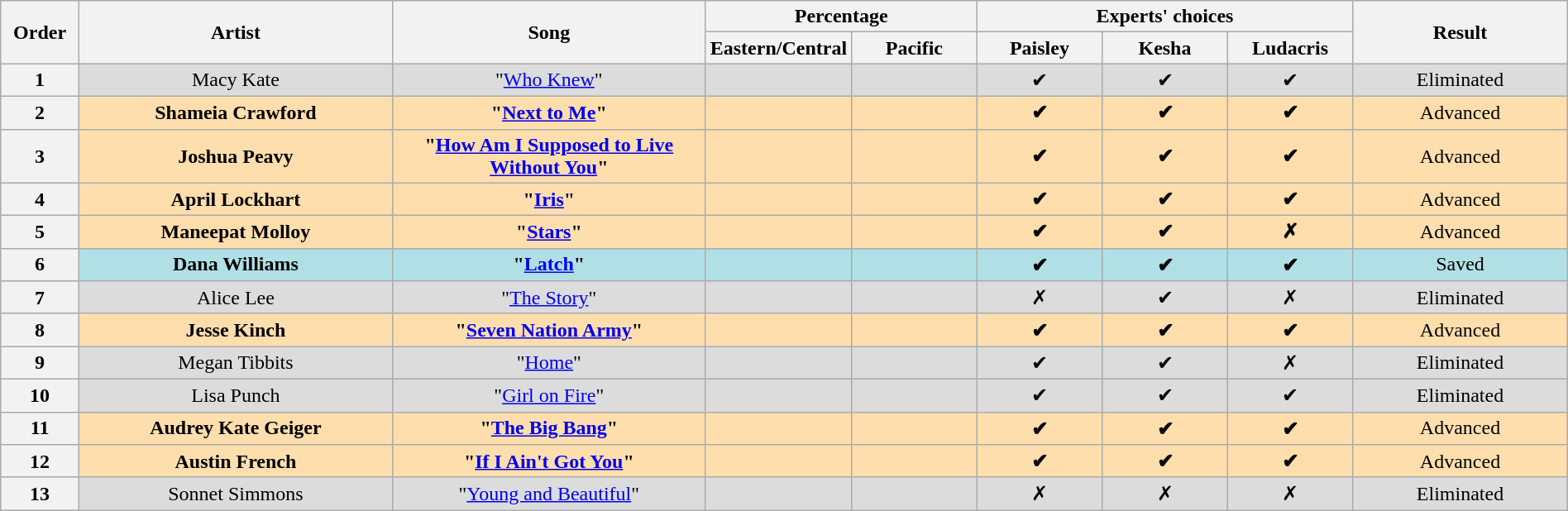<table class="wikitable" style="text-align:center; width:100%;">
<tr>
<th scope="col" rowspan="2" style="width:05%;">Order</th>
<th scope="col" rowspan="2" style="width:20%;">Artist</th>
<th scope="col" rowspan="2" style="width:20%;">Song</th>
<th scope="col" colspan="2" style="width:20%;">Percentage</th>
<th scope="col" colspan="3" style="width:32%;">Experts' choices</th>
<th rowspan="2">Result</th>
</tr>
<tr>
<th style="width:08%;">Eastern/Central</th>
<th style="width:08%;">Pacific</th>
<th style="width:08%;">Paisley</th>
<th style="width:08%;">Kesha</th>
<th style="width:08%;">Ludacris</th>
</tr>
<tr style="background:#DCDCDC;">
<th><strong>1</strong></th>
<td>Macy Kate</td>
<td>"<a href='#'>Who Knew</a>"</td>
<td align="center"></td>
<td align="center"></td>
<td>✔</td>
<td>✔</td>
<td>✔</td>
<td>Eliminated</td>
</tr>
<tr bgcolor="navajowhite">
<th><strong>2</strong></th>
<td><strong>Shameia Crawford</strong></td>
<td><strong>"<a href='#'>Next to Me</a>"</strong></td>
<td align="center"></td>
<td align="center"></td>
<td><strong>✔</strong></td>
<td><strong>✔</strong></td>
<td><strong>✔</strong></td>
<td>Advanced</td>
</tr>
<tr bgcolor="navajowhite">
<th><strong>3</strong></th>
<td><strong>Joshua Peavy</strong></td>
<td><strong>"<a href='#'>How Am I Supposed to Live Without You</a>"</strong></td>
<td align="center"></td>
<td align="center"></td>
<td><strong>✔</strong></td>
<td><strong>✔</strong></td>
<td><strong>✔</strong></td>
<td>Advanced</td>
</tr>
<tr bgcolor="navajowhite">
<th><strong>4</strong></th>
<td><strong>April Lockhart</strong></td>
<td><strong>"<a href='#'>Iris</a>"</strong></td>
<td align="center"></td>
<td align="center"></td>
<td><strong>✔</strong></td>
<td><strong>✔</strong></td>
<td><strong>✔</strong></td>
<td>Advanced</td>
</tr>
<tr bgcolor="navajowhite">
<th><strong>5</strong></th>
<td><strong>Maneepat Molloy</strong></td>
<td><strong>"<a href='#'>Stars</a>"</strong></td>
<td align="center"></td>
<td align="center"></td>
<td><strong>✔</strong></td>
<td><strong>✔</strong></td>
<td><strong>✗</strong></td>
<td>Advanced</td>
</tr>
<tr style="background:#b0e0e6;">
<th><strong>6</strong></th>
<td><strong>Dana Williams</strong></td>
<td><strong>"<a href='#'>Latch</a>"</strong></td>
<td align="center"></td>
<td align="center"></td>
<td><strong>✔</strong></td>
<td><strong>✔</strong></td>
<td><strong>✔</strong></td>
<td>Saved</td>
</tr>
<tr style="background:#DCDCDC;">
<th><strong>7</strong></th>
<td>Alice Lee</td>
<td>"<a href='#'>The Story</a>"</td>
<td align="center"></td>
<td align="center"></td>
<td>✗</td>
<td>✔</td>
<td>✗</td>
<td>Eliminated</td>
</tr>
<tr bgcolor="navajowhite">
<th><strong>8</strong></th>
<td><strong>Jesse Kinch</strong></td>
<td><strong>"<a href='#'>Seven Nation Army</a>"</strong></td>
<td align="center"></td>
<td align="center"></td>
<td><strong>✔</strong></td>
<td><strong>✔</strong></td>
<td><strong>✔</strong></td>
<td>Advanced</td>
</tr>
<tr style="background:#DCDCDC;">
<th><strong>9</strong></th>
<td>Megan Tibbits</td>
<td>"<a href='#'>Home</a>"</td>
<td align="center"></td>
<td align="center"></td>
<td>✔</td>
<td>✔</td>
<td>✗</td>
<td>Eliminated</td>
</tr>
<tr style="background:#DCDCDC;">
<th><strong>10</strong></th>
<td>Lisa Punch</td>
<td>"<a href='#'>Girl on Fire</a>"</td>
<td align="center"></td>
<td align="center"></td>
<td>✔</td>
<td>✔</td>
<td>✔</td>
<td>Eliminated</td>
</tr>
<tr bgcolor="navajowhite">
<th><strong>11</strong></th>
<td><strong>Audrey Kate Geiger</strong></td>
<td><strong>"<a href='#'>The Big Bang</a>"</strong></td>
<td align="center"></td>
<td align="center"></td>
<td><strong>✔</strong></td>
<td><strong>✔</strong></td>
<td><strong>✔</strong></td>
<td>Advanced</td>
</tr>
<tr bgcolor="navajowhite">
<th><strong>12</strong></th>
<td><strong>Austin French</strong></td>
<td><strong>"<a href='#'>If I Ain't Got You</a>"</strong></td>
<td align="center"></td>
<td align="center"></td>
<td><strong>✔</strong></td>
<td><strong>✔</strong></td>
<td><strong>✔</strong></td>
<td>Advanced</td>
</tr>
<tr style="background:#DCDCDC;">
<th><strong>13</strong></th>
<td>Sonnet Simmons</td>
<td>"<a href='#'>Young and Beautiful</a>"</td>
<td align="center"></td>
<td align="center"></td>
<td>✗</td>
<td>✗</td>
<td>✗</td>
<td>Eliminated</td>
</tr>
</table>
